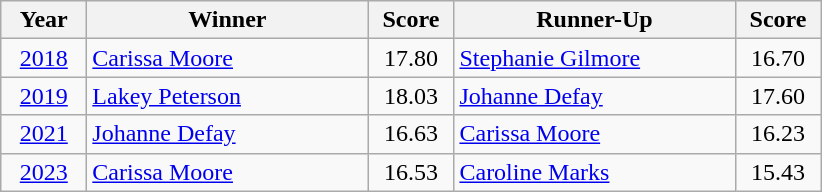<table class="wikitable" border="1">
<tr>
<th width=50>Year</th>
<th width=180>Winner</th>
<th width=50>Score</th>
<th width=180>Runner-Up</th>
<th width=50>Score</th>
</tr>
<tr>
<td align=center><a href='#'>2018</a></td>
<td> <a href='#'>Carissa Moore</a></td>
<td align=center>17.80</td>
<td> <a href='#'>Stephanie Gilmore</a></td>
<td align=center>16.70</td>
</tr>
<tr>
<td align=center><a href='#'>2019</a></td>
<td> <a href='#'>Lakey Peterson</a></td>
<td align=center>18.03</td>
<td> <a href='#'>Johanne Defay</a></td>
<td align=center>17.60</td>
</tr>
<tr>
<td align=center><a href='#'>2021</a></td>
<td> <a href='#'>Johanne Defay</a></td>
<td align=center>16.63</td>
<td> <a href='#'>Carissa Moore</a></td>
<td align=center>16.23</td>
</tr>
<tr>
<td align=center><a href='#'>2023</a></td>
<td> <a href='#'>Carissa Moore</a> </td>
<td align=center>16.53</td>
<td> <a href='#'>Caroline Marks</a></td>
<td align=center>15.43</td>
</tr>
</table>
